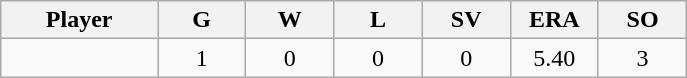<table class="wikitable sortable">
<tr>
<th bgcolor="#DDDDFF" width="16%">Player</th>
<th bgcolor="#DDDDFF" width="9%">G</th>
<th bgcolor="#DDDDFF" width="9%">W</th>
<th bgcolor="#DDDDFF" width="9%">L</th>
<th bgcolor="#DDDDFF" width="9%">SV</th>
<th bgcolor="#DDDDFF" width="9%">ERA</th>
<th bgcolor="#DDDDFF" width="9%">SO</th>
</tr>
<tr align="center">
<td></td>
<td>1</td>
<td>0</td>
<td>0</td>
<td>0</td>
<td>5.40</td>
<td>3</td>
</tr>
</table>
